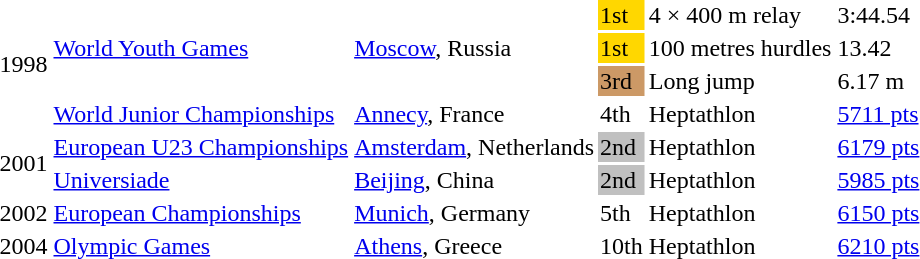<table>
<tr>
<td rowspan=4>1998</td>
<td rowspan=3><a href='#'>World Youth Games</a></td>
<td rowspan=3><a href='#'>Moscow</a>, Russia</td>
<td bgcolor=gold>1st</td>
<td>4 × 400 m relay</td>
<td>3:44.54</td>
</tr>
<tr>
<td bgcolor=gold>1st</td>
<td>100 metres hurdles</td>
<td>13.42</td>
</tr>
<tr>
<td bgcolor=cc9966>3rd</td>
<td>Long jump</td>
<td>6.17 m</td>
</tr>
<tr>
<td><a href='#'>World Junior Championships</a></td>
<td><a href='#'>Annecy</a>, France</td>
<td>4th</td>
<td>Heptathlon</td>
<td><a href='#'>5711 pts</a></td>
</tr>
<tr>
<td rowspan=2>2001</td>
<td><a href='#'>European U23 Championships</a></td>
<td><a href='#'>Amsterdam</a>, Netherlands</td>
<td bgcolor=silver>2nd</td>
<td>Heptathlon</td>
<td><a href='#'>6179 pts</a></td>
</tr>
<tr>
<td><a href='#'>Universiade</a></td>
<td><a href='#'>Beijing</a>, China</td>
<td bgcolor=silver>2nd</td>
<td>Heptathlon</td>
<td><a href='#'>5985 pts</a></td>
</tr>
<tr>
<td>2002</td>
<td><a href='#'>European Championships</a></td>
<td><a href='#'>Munich</a>, Germany</td>
<td>5th</td>
<td>Heptathlon</td>
<td><a href='#'>6150 pts</a></td>
</tr>
<tr>
<td>2004</td>
<td><a href='#'>Olympic Games</a></td>
<td><a href='#'>Athens</a>, Greece</td>
<td>10th</td>
<td>Heptathlon</td>
<td><a href='#'>6210 pts</a></td>
</tr>
</table>
